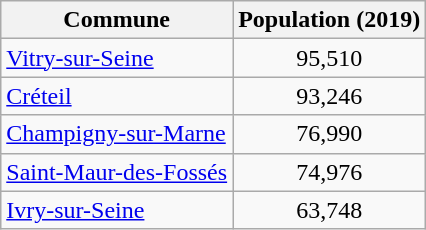<table class=wikitable>
<tr>
<th>Commune</th>
<th>Population (2019)</th>
</tr>
<tr>
<td><a href='#'>Vitry-sur-Seine</a></td>
<td style="text-align: center;">95,510</td>
</tr>
<tr>
<td><a href='#'>Créteil</a></td>
<td style="text-align: center;">93,246</td>
</tr>
<tr>
<td><a href='#'>Champigny-sur-Marne</a></td>
<td style="text-align: center;">76,990</td>
</tr>
<tr>
<td><a href='#'>Saint-Maur-des-Fossés</a></td>
<td style="text-align: center;">74,976</td>
</tr>
<tr>
<td><a href='#'>Ivry-sur-Seine</a></td>
<td style="text-align: center;">63,748</td>
</tr>
</table>
